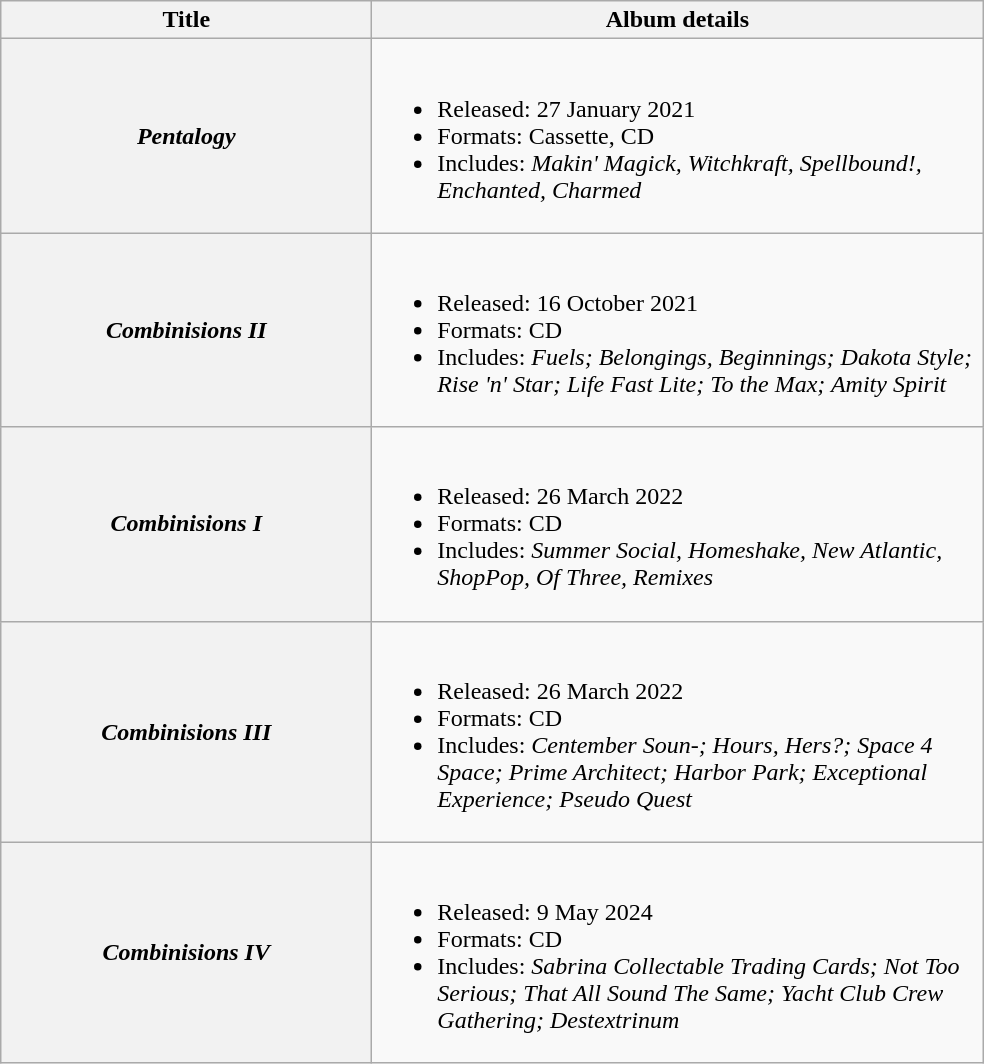<table class="wikitable plainrowheaders">
<tr>
<th width="240">Title</th>
<th width="400">Album details</th>
</tr>
<tr>
<th scope="row"><em>Pentalogy</em></th>
<td><br><ul><li>Released: 27 January 2021</li><li>Formats: Cassette, CD</li><li>Includes: <em>Makin' Magick, Witchkraft, Spellbound!, Enchanted, Charmed</em></li></ul></td>
</tr>
<tr>
<th scope="row"><em>Combinisions II</em></th>
<td><br><ul><li>Released: 16 October 2021</li><li>Formats: CD</li><li>Includes: <em>Fuels; Belongings, Beginnings; Dakota Style; Rise 'n' Star; Life Fast Lite; To the Max; Amity Spirit</em></li></ul></td>
</tr>
<tr>
<th scope="row"><em>Combinisions I</em></th>
<td><br><ul><li>Released: 26 March 2022</li><li>Formats: CD</li><li>Includes: <em>Summer Social, Homeshake, New Atlantic, ShopPop, Of Three, Remixes</em></li></ul></td>
</tr>
<tr>
<th scope="row"><em>Combinisions III</em></th>
<td><br><ul><li>Released: 26 March 2022</li><li>Formats: CD</li><li>Includes: <em>Centember Soun-; Hours, Hers?; Space 4 Space; Prime Architect; Harbor Park; Exceptional Experience; Pseudo Quest</em></li></ul></td>
</tr>
<tr>
<th scope="row"><em>Combinisions IV</em></th>
<td><br><ul><li>Released: 9 May 2024</li><li>Formats: CD</li><li>Includes: <em>Sabrina Collectable Trading Cards; Not Too Serious; That All Sound The Same; Yacht Club Crew Gathering; Destextrinum</em></li></ul></td>
</tr>
</table>
